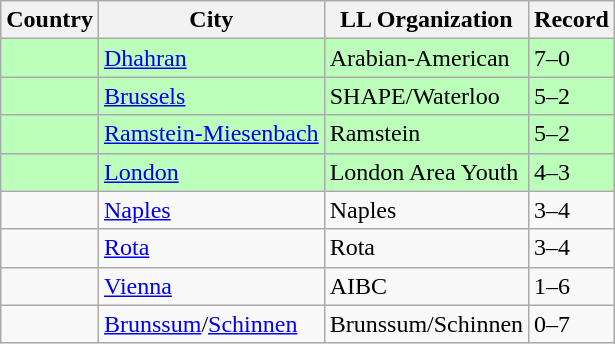<table class="wikitable">
<tr>
<th>Country</th>
<th>City</th>
<th>LL Organization</th>
<th>Record</th>
</tr>
<tr bgcolor=#bbffbb>
<td><strong></strong></td>
<td><a href='#'>Dhahran</a></td>
<td>Arabian-American</td>
<td>7–0</td>
</tr>
<tr bgcolor=#bbffbb>
<td><strong></strong></td>
<td><a href='#'>Brussels</a></td>
<td>SHAPE/Waterloo</td>
<td>5–2</td>
</tr>
<tr bgcolor=#bbffbb>
<td><strong></strong></td>
<td><a href='#'>Ramstein-Miesenbach</a></td>
<td>Ramstein</td>
<td>5–2</td>
</tr>
<tr bgcolor=#bbffbb>
<td><strong></strong></td>
<td><a href='#'>London</a></td>
<td>London Area Youth</td>
<td>4–3</td>
</tr>
<tr>
<td><strong></strong></td>
<td><a href='#'>Naples</a></td>
<td>Naples</td>
<td>3–4</td>
</tr>
<tr>
<td><strong></strong></td>
<td><a href='#'>Rota</a></td>
<td>Rota</td>
<td>3–4</td>
</tr>
<tr>
<td><strong></strong></td>
<td><a href='#'>Vienna</a></td>
<td>AIBC</td>
<td>1–6</td>
</tr>
<tr>
<td><strong></strong></td>
<td><a href='#'>Brunssum</a>/<a href='#'>Schinnen</a></td>
<td>Brunssum/Schinnen</td>
<td>0–7</td>
</tr>
</table>
